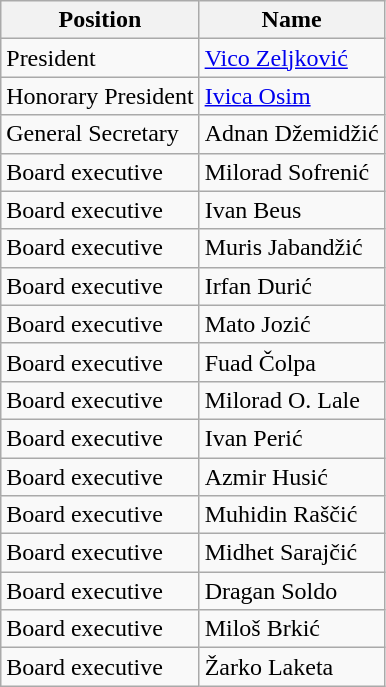<table class="wikitable">
<tr>
<th>Position</th>
<th>Name</th>
</tr>
<tr>
<td>President</td>
<td><a href='#'>Vico Zeljković</a></td>
</tr>
<tr>
<td>Honorary President</td>
<td><a href='#'>Ivica Osim</a></td>
</tr>
<tr>
<td>General Secretary</td>
<td>Adnan Džemidžić</td>
</tr>
<tr>
<td>Board executive</td>
<td>Milorad Sofrenić</td>
</tr>
<tr>
<td>Board executive</td>
<td>Ivan Beus</td>
</tr>
<tr>
<td>Board executive</td>
<td>Muris Jabandžić</td>
</tr>
<tr>
<td>Board executive</td>
<td>Irfan Durić</td>
</tr>
<tr>
<td>Board executive</td>
<td>Mato Jozić</td>
</tr>
<tr>
<td>Board executive</td>
<td>Fuad Čolpa</td>
</tr>
<tr>
<td>Board executive</td>
<td>Milorad O. Lale</td>
</tr>
<tr>
<td>Board executive</td>
<td>Ivan Perić</td>
</tr>
<tr>
<td>Board executive</td>
<td>Azmir Husić</td>
</tr>
<tr>
<td>Board executive</td>
<td>Muhidin Raščić</td>
</tr>
<tr>
<td>Board executive</td>
<td>Midhet Sarajčić</td>
</tr>
<tr>
<td>Board executive</td>
<td>Dragan Soldo</td>
</tr>
<tr>
<td>Board executive</td>
<td>Miloš Brkić</td>
</tr>
<tr>
<td>Board executive</td>
<td>Žarko Laketa</td>
</tr>
</table>
